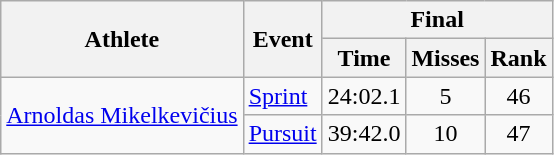<table class="wikitable">
<tr>
<th rowspan="2">Athlete</th>
<th rowspan="2">Event</th>
<th colspan="3">Final</th>
</tr>
<tr>
<th>Time</th>
<th>Misses</th>
<th>Rank</th>
</tr>
<tr>
<td rowspan="2"><a href='#'>Arnoldas Mikelkevičius</a></td>
<td><a href='#'>Sprint</a></td>
<td align="center">24:02.1</td>
<td align="center">5</td>
<td align="center">46</td>
</tr>
<tr>
<td><a href='#'>Pursuit</a></td>
<td align="center">39:42.0</td>
<td align="center">10</td>
<td align="center">47</td>
</tr>
</table>
